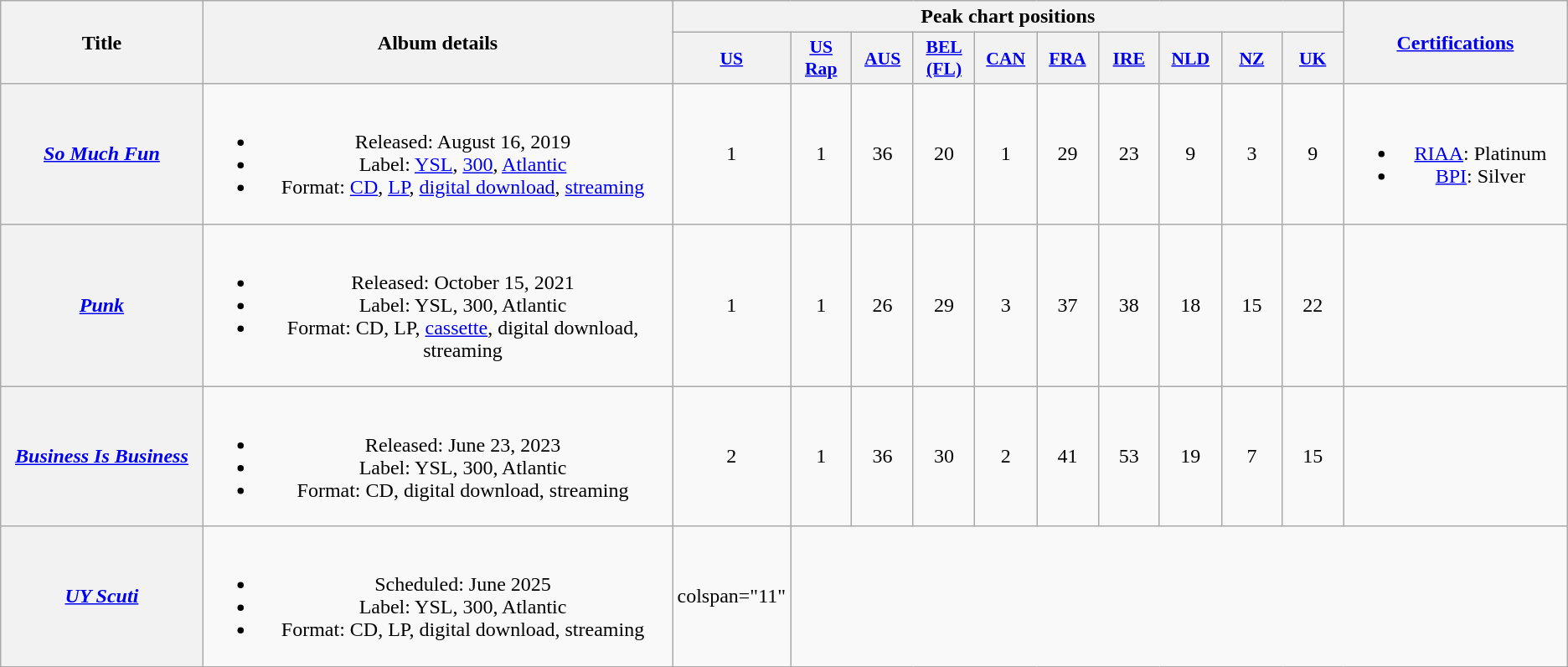<table class="wikitable plainrowheaders" style="text-align:center;">
<tr>
<th rowspan="2" style="width:10em;">Title</th>
<th rowspan="2" style="width:24em;">Album details</th>
<th colspan="10">Peak chart positions</th>
<th scope="col" rowspan="2" style="width:11em;"><a href='#'>Certifications</a></th>
</tr>
<tr>
<th style="width:3em;font-size:90%;"><a href='#'>US</a><br></th>
<th style="width:3em;font-size:90%;"><a href='#'>US<br>Rap</a><br></th>
<th style="width:3em;font-size:90%;"><a href='#'>AUS</a><br></th>
<th style="width:3em;font-size:90%;"><a href='#'>BEL<br>(FL)</a><br></th>
<th style="width:3em;font-size:90%;"><a href='#'>CAN</a><br></th>
<th style="width:3em;font-size:90%;"><a href='#'>FRA</a><br></th>
<th style="width:3em;font-size:90%;"><a href='#'>IRE</a><br></th>
<th style="width:3em;font-size:90%;"><a href='#'>NLD</a><br></th>
<th style="width:3em;font-size:90%;"><a href='#'>NZ</a><br></th>
<th style="width:3em;font-size:90%;"><a href='#'>UK</a><br></th>
</tr>
<tr>
<th scope="row"><em><a href='#'>So Much Fun</a></em></th>
<td><br><ul><li>Released: August 16, 2019</li><li>Label: <a href='#'>YSL</a>, <a href='#'>300</a>, <a href='#'>Atlantic</a></li><li>Format: <a href='#'>CD</a>, <a href='#'>LP</a>, <a href='#'>digital download</a>, <a href='#'>streaming</a></li></ul></td>
<td>1</td>
<td>1</td>
<td>36</td>
<td>20</td>
<td>1</td>
<td>29</td>
<td>23</td>
<td>9</td>
<td>3</td>
<td>9</td>
<td><br><ul><li><a href='#'>RIAA</a>: Platinum</li><li><a href='#'>BPI</a>: Silver</li></ul></td>
</tr>
<tr>
<th scope="row"><em><a href='#'>Punk</a></em></th>
<td><br><ul><li>Released: October 15, 2021</li><li>Label: YSL, 300, Atlantic</li><li>Format: CD, LP, <a href='#'>cassette</a>, digital download, streaming</li></ul></td>
<td>1</td>
<td>1</td>
<td>26</td>
<td>29</td>
<td>3</td>
<td>37</td>
<td>38</td>
<td>18</td>
<td>15</td>
<td>22</td>
<td></td>
</tr>
<tr>
<th scope="row"><em><a href='#'>Business Is Business</a></em></th>
<td><br><ul><li>Released: June 23, 2023</li><li>Label: YSL, 300, Atlantic</li><li>Format: CD, digital download, streaming</li></ul></td>
<td>2</td>
<td>1</td>
<td>36</td>
<td>30</td>
<td>2</td>
<td>41</td>
<td>53</td>
<td>19</td>
<td>7</td>
<td>15</td>
<td></td>
</tr>
<tr>
<th scope="row"><em><a href='#'>UY Scuti</a></em></th>
<td><br><ul><li>Scheduled: June 2025</li><li>Label: YSL, 300, Atlantic</li><li>Format: CD, LP, digital download, streaming</li></ul></td>
<td>colspan="11" </td>
</tr>
</table>
